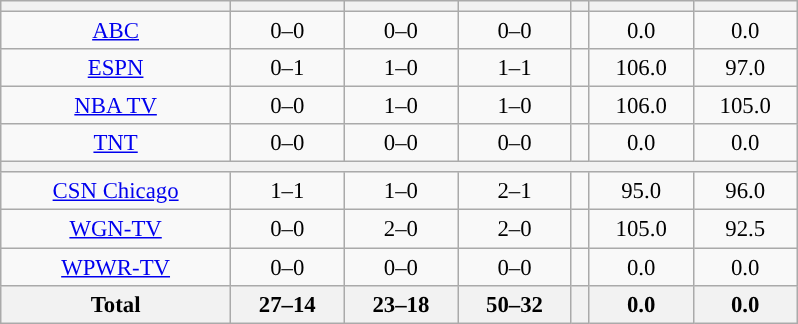<table class="wikitable" style="margin:1em auto; font-size:95%; text-align:center; width:35em;">
<tr>
<th></th>
<th></th>
<th></th>
<th></th>
<th></th>
<th></th>
<th></th>
</tr>
<tr>
<td><a href='#'>ABC</a></td>
<td>0–0</td>
<td>0–0</td>
<td>0–0</td>
<td></td>
<td>0.0</td>
<td>0.0</td>
</tr>
<tr>
<td><a href='#'>ESPN</a></td>
<td>0–1</td>
<td>1–0</td>
<td>1–1</td>
<td></td>
<td>106.0</td>
<td>97.0</td>
</tr>
<tr>
<td><a href='#'>NBA TV</a></td>
<td>0–0</td>
<td>1–0</td>
<td>1–0</td>
<td></td>
<td>106.0</td>
<td>105.0</td>
</tr>
<tr>
<td><a href='#'>TNT</a></td>
<td>0–0</td>
<td>0–0</td>
<td>0–0</td>
<td></td>
<td>0.0</td>
<td>0.0</td>
</tr>
<tr>
<th colspan="7"></th>
</tr>
<tr>
<td><a href='#'>CSN Chicago</a></td>
<td>1–1</td>
<td>1–0</td>
<td>2–1</td>
<td></td>
<td>95.0</td>
<td>96.0</td>
</tr>
<tr>
<td><a href='#'>WGN-TV</a></td>
<td>0–0</td>
<td>2–0</td>
<td>2–0</td>
<td></td>
<td>105.0</td>
<td>92.5</td>
</tr>
<tr>
<td><a href='#'>WPWR-TV</a></td>
<td>0–0</td>
<td>0–0</td>
<td>0–0</td>
<td></td>
<td>0.0</td>
<td>0.0</td>
</tr>
<tr>
<th>Total</th>
<th>27–14</th>
<th>23–18</th>
<th>50–32</th>
<th></th>
<th>0.0</th>
<th>0.0</th>
</tr>
</table>
